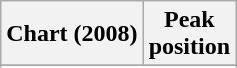<table class="wikitable sortable">
<tr>
<th>Chart (2008)</th>
<th>Peak<br>position</th>
</tr>
<tr>
</tr>
<tr>
</tr>
<tr>
</tr>
<tr>
</tr>
</table>
